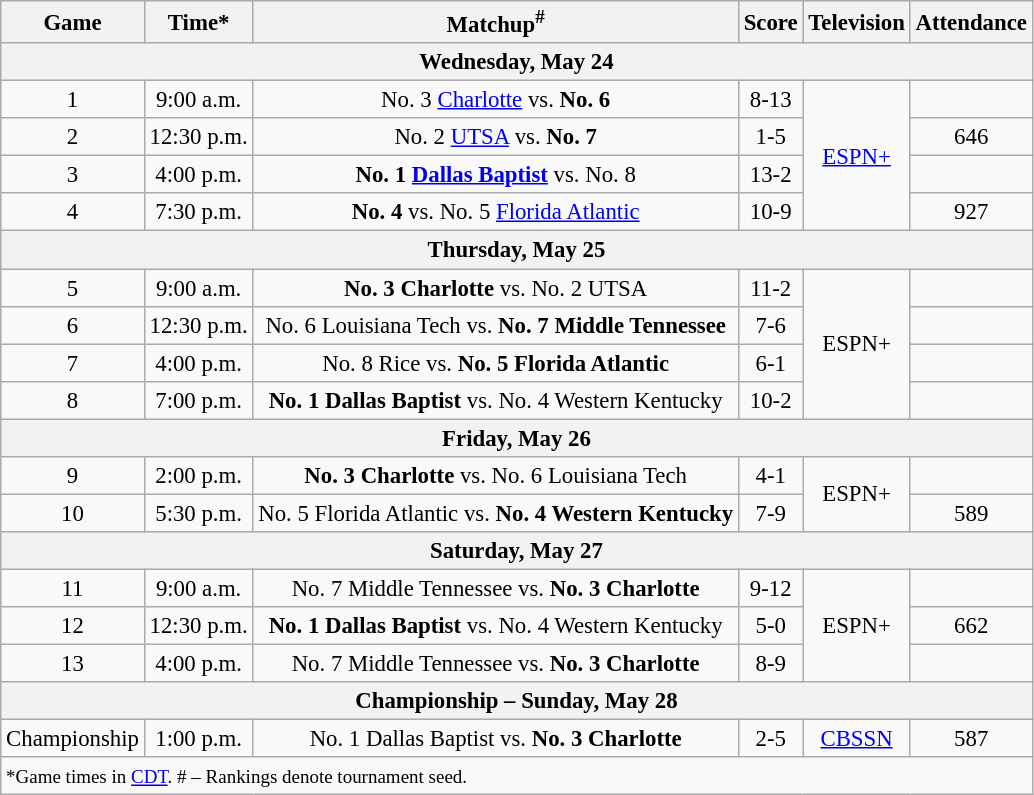<table class="wikitable" style="font-size: 95%">
<tr align="center">
<th>Game</th>
<th>Time*</th>
<th>Matchup<sup>#</sup></th>
<th>Score</th>
<th>Television</th>
<th>Attendance</th>
</tr>
<tr>
<th colspan=6>Wednesday, May 24</th>
</tr>
<tr>
<td style="text-align:center;">1</td>
<td style="text-align:center;">9:00 a.m.</td>
<td style="text-align:center;">No. 3 <a href='#'>Charlotte</a> vs. <strong>No. 6 </strong></td>
<td style="text-align:center;">8-13</td>
<td rowspan=4 style="text-align:center;"><a href='#'>ESPN+</a></td>
<td style="text-align:center;"></td>
</tr>
<tr>
<td style="text-align:center;">2</td>
<td style="text-align:center;">12:30 p.m.</td>
<td style="text-align:center;">No. 2 <a href='#'>UTSA</a> vs. <strong>No. 7 </strong></td>
<td style="text-align:center;">1-5</td>
<td style="text-align:center;">646</td>
</tr>
<tr>
<td style="text-align:center;">3</td>
<td style="text-align:center;">4:00 p.m.</td>
<td style="text-align:center;"><strong>No. 1 <a href='#'>Dallas Baptist</a></strong> vs. No. 8 </td>
<td style="text-align:center;">13-2</td>
<td style="text-align:center;"></td>
</tr>
<tr>
<td style="text-align:center;">4</td>
<td style="text-align:center;">7:30 p.m.</td>
<td style="text-align:center;"><strong>No. 4 </strong> vs. No. 5 <a href='#'>Florida Atlantic</a></td>
<td style="text-align:center;">10-9</td>
<td style="text-align:center;">927</td>
</tr>
<tr>
<th colspan=6>Thursday, May 25</th>
</tr>
<tr>
<td style="text-align:center;">5</td>
<td style="text-align:center;">9:00 a.m.</td>
<td style="text-align:center;"><strong>No. 3 Charlotte</strong> vs. No. 2 UTSA</td>
<td style="text-align:center;">11-2</td>
<td rowspan=4 style="text-align:center;">ESPN+</td>
<td style="text-align:center;"></td>
</tr>
<tr>
<td style="text-align:center;">6</td>
<td style="text-align:center;">12:30 p.m.</td>
<td style="text-align:center;">No. 6 Louisiana Tech vs. <strong>No. 7 Middle Tennessee</strong></td>
<td style="text-align:center;">7-6</td>
<td style="text-align:center;"></td>
</tr>
<tr>
<td style="text-align:center;">7</td>
<td style="text-align:center;">4:00 p.m.</td>
<td style="text-align:center;">No. 8 Rice vs. <strong>No. 5 Florida Atlantic</strong></td>
<td style="text-align:center;">6-1</td>
<td style="text-align:center;"></td>
</tr>
<tr>
<td style="text-align:center;">8</td>
<td style="text-align:center;">7:00 p.m.</td>
<td style="text-align:center;"><strong>No. 1 Dallas Baptist</strong> vs. No. 4 Western Kentucky</td>
<td style="text-align:center;">10-2</td>
<td style="text-align:center;"></td>
</tr>
<tr>
<th colspan=6>Friday, May 26</th>
</tr>
<tr>
<td style="text-align:center;">9</td>
<td style="text-align:center;">2:00 p.m.</td>
<td style="text-align:center;"><strong>No. 3 Charlotte</strong> vs. No. 6 Louisiana Tech</td>
<td style="text-align:center;">4-1</td>
<td rowspan=2 style="text-align:center;">ESPN+</td>
<td style="text-align:center;"></td>
</tr>
<tr>
<td style="text-align:center;">10</td>
<td style="text-align:center;">5:30 p.m.</td>
<td style="text-align:center;">No. 5 Florida Atlantic vs. <strong>No. 4 Western Kentucky</strong></td>
<td style="text-align:center;">7-9</td>
<td style="text-align:center;">589</td>
</tr>
<tr>
<th colspan=6>Saturday, May 27</th>
</tr>
<tr>
<td style="text-align:center;">11</td>
<td style="text-align:center;">9:00 a.m.</td>
<td style="text-align:center;">No. 7 Middle Tennessee vs. <strong>No. 3 Charlotte</strong></td>
<td style="text-align:center;">9-12</td>
<td rowspan=3 style="text-align:center;">ESPN+</td>
<td style="text-align:center;"></td>
</tr>
<tr>
<td style="text-align:center;">12</td>
<td style="text-align:center;">12:30 p.m.</td>
<td style="text-align:center;"><strong>No. 1 Dallas Baptist</strong> vs. No. 4 Western Kentucky</td>
<td style="text-align:center;">5-0</td>
<td style="text-align:center;">662</td>
</tr>
<tr>
<td style="text-align:center;">13</td>
<td style="text-align:center;">4:00 p.m.</td>
<td style="text-align:center;">No. 7 Middle Tennessee vs. <strong>No. 3 Charlotte</strong></td>
<td style="text-align:center;">8-9</td>
<td style="text-align:center;"></td>
</tr>
<tr>
<th colspan=6>Championship – Sunday, May 28</th>
</tr>
<tr>
<td style="text-align:center;">Championship</td>
<td style="text-align:center;">1:00 p.m.</td>
<td style="text-align:center;">No. 1 Dallas Baptist vs. <strong>No. 3 Charlotte</strong></td>
<td style="text-align:center;">2-5</td>
<td style="text-align:center;"><a href='#'>CBSSN</a></td>
<td style="text-align:center;">587</td>
</tr>
<tr>
<td colspan=7><small>*Game times in <a href='#'>CDT</a>. # – Rankings denote tournament seed.</small></td>
</tr>
</table>
